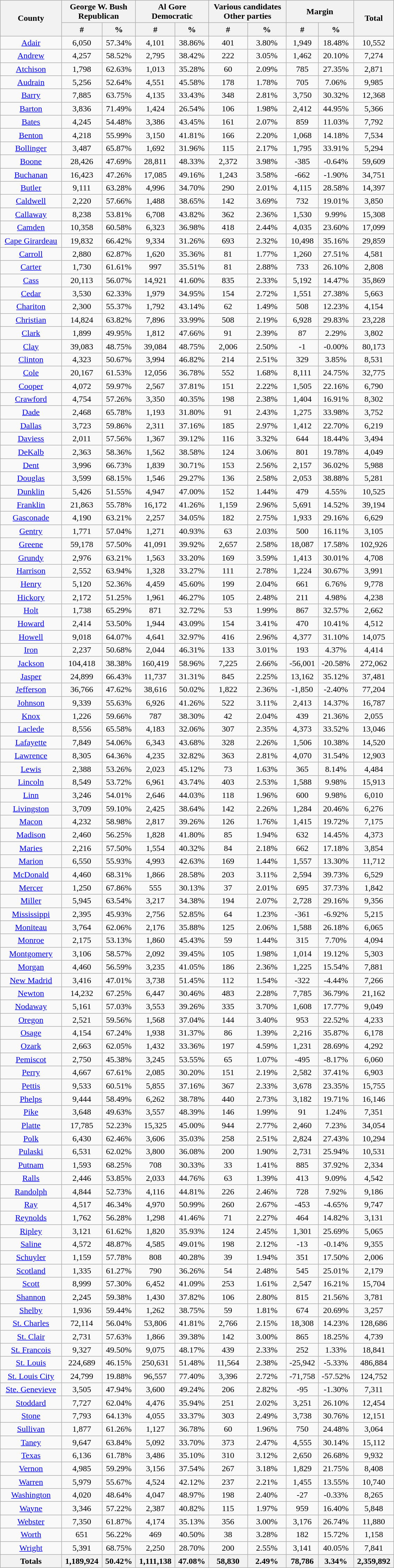<table width="60%" class="wikitable sortable">
<tr>
<th rowspan="2">County</th>
<th colspan="2">George W. Bush<br>Republican</th>
<th colspan="2">Al Gore<br>Democratic</th>
<th colspan="2">Various candidates<br>Other parties</th>
<th colspan="2">Margin</th>
<th rowspan="2">Total</th>
</tr>
<tr>
<th style="text-align:center;" data-sort-type="number">#</th>
<th style="text-align:center;" data-sort-type="number">%</th>
<th style="text-align:center;" data-sort-type="number">#</th>
<th style="text-align:center;" data-sort-type="number">%</th>
<th style="text-align:center;" data-sort-type="number">#</th>
<th style="text-align:center;" data-sort-type="number">%</th>
<th style="text-align:center;" data-sort-type="number">#</th>
<th style="text-align:center;" data-sort-type="number">%</th>
</tr>
<tr style="text-align:center;">
<td><a href='#'>Adair</a></td>
<td>6,050</td>
<td>57.34%</td>
<td>4,101</td>
<td>38.86%</td>
<td>401</td>
<td>3.80%</td>
<td>1,949</td>
<td>18.48%</td>
<td>10,552</td>
</tr>
<tr style="text-align:center;">
<td><a href='#'>Andrew</a></td>
<td>4,257</td>
<td>58.52%</td>
<td>2,795</td>
<td>38.42%</td>
<td>222</td>
<td>3.05%</td>
<td>1,462</td>
<td>20.10%</td>
<td>7,274</td>
</tr>
<tr style="text-align:center;">
<td><a href='#'>Atchison</a></td>
<td>1,798</td>
<td>62.63%</td>
<td>1,013</td>
<td>35.28%</td>
<td>60</td>
<td>2.09%</td>
<td>785</td>
<td>27.35%</td>
<td>2,871</td>
</tr>
<tr style="text-align:center;">
<td><a href='#'>Audrain</a></td>
<td>5,256</td>
<td>52.64%</td>
<td>4,551</td>
<td>45.58%</td>
<td>178</td>
<td>1.78%</td>
<td>705</td>
<td>7.06%</td>
<td>9,985</td>
</tr>
<tr style="text-align:center;">
<td><a href='#'>Barry</a></td>
<td>7,885</td>
<td>63.75%</td>
<td>4,135</td>
<td>33.43%</td>
<td>348</td>
<td>2.81%</td>
<td>3,750</td>
<td>30.32%</td>
<td>12,368</td>
</tr>
<tr style="text-align:center;">
<td><a href='#'>Barton</a></td>
<td>3,836</td>
<td>71.49%</td>
<td>1,424</td>
<td>26.54%</td>
<td>106</td>
<td>1.98%</td>
<td>2,412</td>
<td>44.95%</td>
<td>5,366</td>
</tr>
<tr style="text-align:center;">
<td><a href='#'>Bates</a></td>
<td>4,245</td>
<td>54.48%</td>
<td>3,386</td>
<td>43.45%</td>
<td>161</td>
<td>2.07%</td>
<td>859</td>
<td>11.03%</td>
<td>7,792</td>
</tr>
<tr style="text-align:center;">
<td><a href='#'>Benton</a></td>
<td>4,218</td>
<td>55.99%</td>
<td>3,150</td>
<td>41.81%</td>
<td>166</td>
<td>2.20%</td>
<td>1,068</td>
<td>14.18%</td>
<td>7,534</td>
</tr>
<tr style="text-align:center;">
<td><a href='#'>Bollinger</a></td>
<td>3,487</td>
<td>65.87%</td>
<td>1,692</td>
<td>31.96%</td>
<td>115</td>
<td>2.17%</td>
<td>1,795</td>
<td>33.91%</td>
<td>5,294</td>
</tr>
<tr style="text-align:center;">
<td><a href='#'>Boone</a></td>
<td>28,426</td>
<td>47.69%</td>
<td>28,811</td>
<td>48.33%</td>
<td>2,372</td>
<td>3.98%</td>
<td>-385</td>
<td>-0.64%</td>
<td>59,609</td>
</tr>
<tr style="text-align:center;">
<td><a href='#'>Buchanan</a></td>
<td>16,423</td>
<td>47.26%</td>
<td>17,085</td>
<td>49.16%</td>
<td>1,243</td>
<td>3.58%</td>
<td>-662</td>
<td>-1.90%</td>
<td>34,751</td>
</tr>
<tr style="text-align:center;">
<td><a href='#'>Butler</a></td>
<td>9,111</td>
<td>63.28%</td>
<td>4,996</td>
<td>34.70%</td>
<td>290</td>
<td>2.01%</td>
<td>4,115</td>
<td>28.58%</td>
<td>14,397</td>
</tr>
<tr style="text-align:center;">
<td><a href='#'>Caldwell</a></td>
<td>2,220</td>
<td>57.66%</td>
<td>1,488</td>
<td>38.65%</td>
<td>142</td>
<td>3.69%</td>
<td>732</td>
<td>19.01%</td>
<td>3,850</td>
</tr>
<tr style="text-align:center;">
<td><a href='#'>Callaway</a></td>
<td>8,238</td>
<td>53.81%</td>
<td>6,708</td>
<td>43.82%</td>
<td>362</td>
<td>2.36%</td>
<td>1,530</td>
<td>9.99%</td>
<td>15,308</td>
</tr>
<tr style="text-align:center;">
<td><a href='#'>Camden</a></td>
<td>10,358</td>
<td>60.58%</td>
<td>6,323</td>
<td>36.98%</td>
<td>418</td>
<td>2.44%</td>
<td>4,035</td>
<td>23.60%</td>
<td>17,099</td>
</tr>
<tr style="text-align:center;">
<td><a href='#'>Cape Girardeau</a></td>
<td>19,832</td>
<td>66.42%</td>
<td>9,334</td>
<td>31.26%</td>
<td>693</td>
<td>2.32%</td>
<td>10,498</td>
<td>35.16%</td>
<td>29,859</td>
</tr>
<tr style="text-align:center;">
<td><a href='#'>Carroll</a></td>
<td>2,880</td>
<td>62.87%</td>
<td>1,620</td>
<td>35.36%</td>
<td>81</td>
<td>1.77%</td>
<td>1,260</td>
<td>27.51%</td>
<td>4,581</td>
</tr>
<tr style="text-align:center;">
<td><a href='#'>Carter</a></td>
<td>1,730</td>
<td>61.61%</td>
<td>997</td>
<td>35.51%</td>
<td>81</td>
<td>2.88%</td>
<td>733</td>
<td>26.10%</td>
<td>2,808</td>
</tr>
<tr style="text-align:center;">
<td><a href='#'>Cass</a></td>
<td>20,113</td>
<td>56.07%</td>
<td>14,921</td>
<td>41.60%</td>
<td>835</td>
<td>2.33%</td>
<td>5,192</td>
<td>14.47%</td>
<td>35,869</td>
</tr>
<tr style="text-align:center;">
<td><a href='#'>Cedar</a></td>
<td>3,530</td>
<td>62.33%</td>
<td>1,979</td>
<td>34.95%</td>
<td>154</td>
<td>2.72%</td>
<td>1,551</td>
<td>27.38%</td>
<td>5,663</td>
</tr>
<tr style="text-align:center;">
<td><a href='#'>Chariton</a></td>
<td>2,300</td>
<td>55.37%</td>
<td>1,792</td>
<td>43.14%</td>
<td>62</td>
<td>1.49%</td>
<td>508</td>
<td>12.23%</td>
<td>4,154</td>
</tr>
<tr style="text-align:center;">
<td><a href='#'>Christian</a></td>
<td>14,824</td>
<td>63.82%</td>
<td>7,896</td>
<td>33.99%</td>
<td>508</td>
<td>2.19%</td>
<td>6,928</td>
<td>29.83%</td>
<td>23,228</td>
</tr>
<tr style="text-align:center;">
<td><a href='#'>Clark</a></td>
<td>1,899</td>
<td>49.95%</td>
<td>1,812</td>
<td>47.66%</td>
<td>91</td>
<td>2.39%</td>
<td>87</td>
<td>2.29%</td>
<td>3,802</td>
</tr>
<tr style="text-align:center;">
<td><a href='#'>Clay</a></td>
<td>39,083</td>
<td>48.75%</td>
<td>39,084</td>
<td>48.75%</td>
<td>2,006</td>
<td>2.50%</td>
<td>-1</td>
<td>-0.00%</td>
<td>80,173</td>
</tr>
<tr style="text-align:center;">
<td><a href='#'>Clinton</a></td>
<td>4,323</td>
<td>50.67%</td>
<td>3,994</td>
<td>46.82%</td>
<td>214</td>
<td>2.51%</td>
<td>329</td>
<td>3.85%</td>
<td>8,531</td>
</tr>
<tr style="text-align:center;">
<td><a href='#'>Cole</a></td>
<td>20,167</td>
<td>61.53%</td>
<td>12,056</td>
<td>36.78%</td>
<td>552</td>
<td>1.68%</td>
<td>8,111</td>
<td>24.75%</td>
<td>32,775</td>
</tr>
<tr style="text-align:center;">
<td><a href='#'>Cooper</a></td>
<td>4,072</td>
<td>59.97%</td>
<td>2,567</td>
<td>37.81%</td>
<td>151</td>
<td>2.22%</td>
<td>1,505</td>
<td>22.16%</td>
<td>6,790</td>
</tr>
<tr style="text-align:center;">
<td><a href='#'>Crawford</a></td>
<td>4,754</td>
<td>57.26%</td>
<td>3,350</td>
<td>40.35%</td>
<td>198</td>
<td>2.38%</td>
<td>1,404</td>
<td>16.91%</td>
<td>8,302</td>
</tr>
<tr style="text-align:center;">
<td><a href='#'>Dade</a></td>
<td>2,468</td>
<td>65.78%</td>
<td>1,193</td>
<td>31.80%</td>
<td>91</td>
<td>2.43%</td>
<td>1,275</td>
<td>33.98%</td>
<td>3,752</td>
</tr>
<tr style="text-align:center;">
<td><a href='#'>Dallas</a></td>
<td>3,723</td>
<td>59.86%</td>
<td>2,311</td>
<td>37.16%</td>
<td>185</td>
<td>2.97%</td>
<td>1,412</td>
<td>22.70%</td>
<td>6,219</td>
</tr>
<tr style="text-align:center;">
<td><a href='#'>Daviess</a></td>
<td>2,011</td>
<td>57.56%</td>
<td>1,367</td>
<td>39.12%</td>
<td>116</td>
<td>3.32%</td>
<td>644</td>
<td>18.44%</td>
<td>3,494</td>
</tr>
<tr style="text-align:center;">
<td><a href='#'>DeKalb</a></td>
<td>2,363</td>
<td>58.36%</td>
<td>1,562</td>
<td>38.58%</td>
<td>124</td>
<td>3.06%</td>
<td>801</td>
<td>19.78%</td>
<td>4,049</td>
</tr>
<tr style="text-align:center;">
<td><a href='#'>Dent</a></td>
<td>3,996</td>
<td>66.73%</td>
<td>1,839</td>
<td>30.71%</td>
<td>153</td>
<td>2.56%</td>
<td>2,157</td>
<td>36.02%</td>
<td>5,988</td>
</tr>
<tr style="text-align:center;">
<td><a href='#'>Douglas</a></td>
<td>3,599</td>
<td>68.15%</td>
<td>1,546</td>
<td>29.27%</td>
<td>136</td>
<td>2.58%</td>
<td>2,053</td>
<td>38.88%</td>
<td>5,281</td>
</tr>
<tr style="text-align:center;">
<td><a href='#'>Dunklin</a></td>
<td>5,426</td>
<td>51.55%</td>
<td>4,947</td>
<td>47.00%</td>
<td>152</td>
<td>1.44%</td>
<td>479</td>
<td>4.55%</td>
<td>10,525</td>
</tr>
<tr style="text-align:center;">
<td><a href='#'>Franklin</a></td>
<td>21,863</td>
<td>55.78%</td>
<td>16,172</td>
<td>41.26%</td>
<td>1,159</td>
<td>2.96%</td>
<td>5,691</td>
<td>14.52%</td>
<td>39,194</td>
</tr>
<tr style="text-align:center;">
<td><a href='#'>Gasconade</a></td>
<td>4,190</td>
<td>63.21%</td>
<td>2,257</td>
<td>34.05%</td>
<td>182</td>
<td>2.75%</td>
<td>1,933</td>
<td>29.16%</td>
<td>6,629</td>
</tr>
<tr style="text-align:center;">
<td><a href='#'>Gentry</a></td>
<td>1,771</td>
<td>57.04%</td>
<td>1,271</td>
<td>40.93%</td>
<td>63</td>
<td>2.03%</td>
<td>500</td>
<td>16.11%</td>
<td>3,105</td>
</tr>
<tr style="text-align:center;">
<td><a href='#'>Greene</a></td>
<td>59,178</td>
<td>57.50%</td>
<td>41,091</td>
<td>39.92%</td>
<td>2,657</td>
<td>2.58%</td>
<td>18,087</td>
<td>17.58%</td>
<td>102,926</td>
</tr>
<tr style="text-align:center;">
<td><a href='#'>Grundy</a></td>
<td>2,976</td>
<td>63.21%</td>
<td>1,563</td>
<td>33.20%</td>
<td>169</td>
<td>3.59%</td>
<td>1,413</td>
<td>30.01%</td>
<td>4,708</td>
</tr>
<tr style="text-align:center;">
<td><a href='#'>Harrison</a></td>
<td>2,552</td>
<td>63.94%</td>
<td>1,328</td>
<td>33.27%</td>
<td>111</td>
<td>2.78%</td>
<td>1,224</td>
<td>30.67%</td>
<td>3,991</td>
</tr>
<tr style="text-align:center;">
<td><a href='#'>Henry</a></td>
<td>5,120</td>
<td>52.36%</td>
<td>4,459</td>
<td>45.60%</td>
<td>199</td>
<td>2.04%</td>
<td>661</td>
<td>6.76%</td>
<td>9,778</td>
</tr>
<tr style="text-align:center;">
<td><a href='#'>Hickory</a></td>
<td>2,172</td>
<td>51.25%</td>
<td>1,961</td>
<td>46.27%</td>
<td>105</td>
<td>2.48%</td>
<td>211</td>
<td>4.98%</td>
<td>4,238</td>
</tr>
<tr style="text-align:center;">
<td><a href='#'>Holt</a></td>
<td>1,738</td>
<td>65.29%</td>
<td>871</td>
<td>32.72%</td>
<td>53</td>
<td>1.99%</td>
<td>867</td>
<td>32.57%</td>
<td>2,662</td>
</tr>
<tr style="text-align:center;">
<td><a href='#'>Howard</a></td>
<td>2,414</td>
<td>53.50%</td>
<td>1,944</td>
<td>43.09%</td>
<td>154</td>
<td>3.41%</td>
<td>470</td>
<td>10.41%</td>
<td>4,512</td>
</tr>
<tr style="text-align:center;">
<td><a href='#'>Howell</a></td>
<td>9,018</td>
<td>64.07%</td>
<td>4,641</td>
<td>32.97%</td>
<td>416</td>
<td>2.96%</td>
<td>4,377</td>
<td>31.10%</td>
<td>14,075</td>
</tr>
<tr style="text-align:center;">
<td><a href='#'>Iron</a></td>
<td>2,237</td>
<td>50.68%</td>
<td>2,044</td>
<td>46.31%</td>
<td>133</td>
<td>3.01%</td>
<td>193</td>
<td>4.37%</td>
<td>4,414</td>
</tr>
<tr style="text-align:center;">
<td><a href='#'>Jackson</a></td>
<td>104,418</td>
<td>38.38%</td>
<td>160,419</td>
<td>58.96%</td>
<td>7,225</td>
<td>2.66%</td>
<td>-56,001</td>
<td>-20.58%</td>
<td>272,062</td>
</tr>
<tr style="text-align:center;">
<td><a href='#'>Jasper</a></td>
<td>24,899</td>
<td>66.43%</td>
<td>11,737</td>
<td>31.31%</td>
<td>845</td>
<td>2.25%</td>
<td>13,162</td>
<td>35.12%</td>
<td>37,481</td>
</tr>
<tr style="text-align:center;">
<td><a href='#'>Jefferson</a></td>
<td>36,766</td>
<td>47.62%</td>
<td>38,616</td>
<td>50.02%</td>
<td>1,822</td>
<td>2.36%</td>
<td>-1,850</td>
<td>-2.40%</td>
<td>77,204</td>
</tr>
<tr style="text-align:center;">
<td><a href='#'>Johnson</a></td>
<td>9,339</td>
<td>55.63%</td>
<td>6,926</td>
<td>41.26%</td>
<td>522</td>
<td>3.11%</td>
<td>2,413</td>
<td>14.37%</td>
<td>16,787</td>
</tr>
<tr style="text-align:center;">
<td><a href='#'>Knox</a></td>
<td>1,226</td>
<td>59.66%</td>
<td>787</td>
<td>38.30%</td>
<td>42</td>
<td>2.04%</td>
<td>439</td>
<td>21.36%</td>
<td>2,055</td>
</tr>
<tr style="text-align:center;">
<td><a href='#'>Laclede</a></td>
<td>8,556</td>
<td>65.58%</td>
<td>4,183</td>
<td>32.06%</td>
<td>307</td>
<td>2.35%</td>
<td>4,373</td>
<td>33.52%</td>
<td>13,046</td>
</tr>
<tr style="text-align:center;">
<td><a href='#'>Lafayette</a></td>
<td>7,849</td>
<td>54.06%</td>
<td>6,343</td>
<td>43.68%</td>
<td>328</td>
<td>2.26%</td>
<td>1,506</td>
<td>10.38%</td>
<td>14,520</td>
</tr>
<tr style="text-align:center;">
<td><a href='#'>Lawrence</a></td>
<td>8,305</td>
<td>64.36%</td>
<td>4,235</td>
<td>32.82%</td>
<td>363</td>
<td>2.81%</td>
<td>4,070</td>
<td>31.54%</td>
<td>12,903</td>
</tr>
<tr style="text-align:center;">
<td><a href='#'>Lewis</a></td>
<td>2,388</td>
<td>53.26%</td>
<td>2,023</td>
<td>45.12%</td>
<td>73</td>
<td>1.63%</td>
<td>365</td>
<td>8.14%</td>
<td>4,484</td>
</tr>
<tr style="text-align:center;">
<td><a href='#'>Lincoln</a></td>
<td>8,549</td>
<td>53.72%</td>
<td>6,961</td>
<td>43.74%</td>
<td>403</td>
<td>2.53%</td>
<td>1,588</td>
<td>9.98%</td>
<td>15,913</td>
</tr>
<tr style="text-align:center;">
<td><a href='#'>Linn</a></td>
<td>3,246</td>
<td>54.01%</td>
<td>2,646</td>
<td>44.03%</td>
<td>118</td>
<td>1.96%</td>
<td>600</td>
<td>9.98%</td>
<td>6,010</td>
</tr>
<tr style="text-align:center;">
<td><a href='#'>Livingston</a></td>
<td>3,709</td>
<td>59.10%</td>
<td>2,425</td>
<td>38.64%</td>
<td>142</td>
<td>2.26%</td>
<td>1,284</td>
<td>20.46%</td>
<td>6,276</td>
</tr>
<tr style="text-align:center;">
<td><a href='#'>Macon</a></td>
<td>4,232</td>
<td>58.98%</td>
<td>2,817</td>
<td>39.26%</td>
<td>126</td>
<td>1.76%</td>
<td>1,415</td>
<td>19.72%</td>
<td>7,175</td>
</tr>
<tr style="text-align:center;">
<td><a href='#'>Madison</a></td>
<td>2,460</td>
<td>56.25%</td>
<td>1,828</td>
<td>41.80%</td>
<td>85</td>
<td>1.94%</td>
<td>632</td>
<td>14.45%</td>
<td>4,373</td>
</tr>
<tr style="text-align:center;">
<td><a href='#'>Maries</a></td>
<td>2,216</td>
<td>57.50%</td>
<td>1,554</td>
<td>40.32%</td>
<td>84</td>
<td>2.18%</td>
<td>662</td>
<td>17.18%</td>
<td>3,854</td>
</tr>
<tr style="text-align:center;">
<td><a href='#'>Marion</a></td>
<td>6,550</td>
<td>55.93%</td>
<td>4,993</td>
<td>42.63%</td>
<td>169</td>
<td>1.44%</td>
<td>1,557</td>
<td>13.30%</td>
<td>11,712</td>
</tr>
<tr style="text-align:center;">
<td><a href='#'>McDonald</a></td>
<td>4,460</td>
<td>68.31%</td>
<td>1,866</td>
<td>28.58%</td>
<td>203</td>
<td>3.11%</td>
<td>2,594</td>
<td>39.73%</td>
<td>6,529</td>
</tr>
<tr style="text-align:center;">
<td><a href='#'>Mercer</a></td>
<td>1,250</td>
<td>67.86%</td>
<td>555</td>
<td>30.13%</td>
<td>37</td>
<td>2.01%</td>
<td>695</td>
<td>37.73%</td>
<td>1,842</td>
</tr>
<tr style="text-align:center;">
<td><a href='#'>Miller</a></td>
<td>5,945</td>
<td>63.54%</td>
<td>3,217</td>
<td>34.38%</td>
<td>194</td>
<td>2.07%</td>
<td>2,728</td>
<td>29.16%</td>
<td>9,356</td>
</tr>
<tr style="text-align:center;">
<td><a href='#'>Mississippi</a></td>
<td>2,395</td>
<td>45.93%</td>
<td>2,756</td>
<td>52.85%</td>
<td>64</td>
<td>1.23%</td>
<td>-361</td>
<td>-6.92%</td>
<td>5,215</td>
</tr>
<tr style="text-align:center;">
<td><a href='#'>Moniteau</a></td>
<td>3,764</td>
<td>62.06%</td>
<td>2,176</td>
<td>35.88%</td>
<td>125</td>
<td>2.06%</td>
<td>1,588</td>
<td>26.18%</td>
<td>6,065</td>
</tr>
<tr style="text-align:center;">
<td><a href='#'>Monroe</a></td>
<td>2,175</td>
<td>53.13%</td>
<td>1,860</td>
<td>45.43%</td>
<td>59</td>
<td>1.44%</td>
<td>315</td>
<td>7.70%</td>
<td>4,094</td>
</tr>
<tr style="text-align:center;">
<td><a href='#'>Montgomery</a></td>
<td>3,106</td>
<td>58.57%</td>
<td>2,092</td>
<td>39.45%</td>
<td>105</td>
<td>1.98%</td>
<td>1,014</td>
<td>19.12%</td>
<td>5,303</td>
</tr>
<tr style="text-align:center;">
<td><a href='#'>Morgan</a></td>
<td>4,460</td>
<td>56.59%</td>
<td>3,235</td>
<td>41.05%</td>
<td>186</td>
<td>2.36%</td>
<td>1,225</td>
<td>15.54%</td>
<td>7,881</td>
</tr>
<tr style="text-align:center;">
<td><a href='#'>New Madrid</a></td>
<td>3,416</td>
<td>47.01%</td>
<td>3,738</td>
<td>51.45%</td>
<td>112</td>
<td>1.54%</td>
<td>-322</td>
<td>-4.44%</td>
<td>7,266</td>
</tr>
<tr style="text-align:center;">
<td><a href='#'>Newton</a></td>
<td>14,232</td>
<td>67.25%</td>
<td>6,447</td>
<td>30.46%</td>
<td>483</td>
<td>2.28%</td>
<td>7,785</td>
<td>36.79%</td>
<td>21,162</td>
</tr>
<tr style="text-align:center;">
<td><a href='#'>Nodaway</a></td>
<td>5,161</td>
<td>57.03%</td>
<td>3,553</td>
<td>39.26%</td>
<td>335</td>
<td>3.70%</td>
<td>1,608</td>
<td>17.77%</td>
<td>9,049</td>
</tr>
<tr style="text-align:center;">
<td><a href='#'>Oregon</a></td>
<td>2,521</td>
<td>59.56%</td>
<td>1,568</td>
<td>37.04%</td>
<td>144</td>
<td>3.40%</td>
<td>953</td>
<td>22.52%</td>
<td>4,233</td>
</tr>
<tr style="text-align:center;">
<td><a href='#'>Osage</a></td>
<td>4,154</td>
<td>67.24%</td>
<td>1,938</td>
<td>31.37%</td>
<td>86</td>
<td>1.39%</td>
<td>2,216</td>
<td>35.87%</td>
<td>6,178</td>
</tr>
<tr style="text-align:center;">
<td><a href='#'>Ozark</a></td>
<td>2,663</td>
<td>62.05%</td>
<td>1,432</td>
<td>33.36%</td>
<td>197</td>
<td>4.59%</td>
<td>1,231</td>
<td>28.69%</td>
<td>4,292</td>
</tr>
<tr style="text-align:center;">
<td><a href='#'>Pemiscot</a></td>
<td>2,750</td>
<td>45.38%</td>
<td>3,245</td>
<td>53.55%</td>
<td>65</td>
<td>1.07%</td>
<td>-495</td>
<td>-8.17%</td>
<td>6,060</td>
</tr>
<tr style="text-align:center;">
<td><a href='#'>Perry</a></td>
<td>4,667</td>
<td>67.61%</td>
<td>2,085</td>
<td>30.20%</td>
<td>151</td>
<td>2.19%</td>
<td>2,582</td>
<td>37.41%</td>
<td>6,903</td>
</tr>
<tr style="text-align:center;">
<td><a href='#'>Pettis</a></td>
<td>9,533</td>
<td>60.51%</td>
<td>5,855</td>
<td>37.16%</td>
<td>367</td>
<td>2.33%</td>
<td>3,678</td>
<td>23.35%</td>
<td>15,755</td>
</tr>
<tr style="text-align:center;">
<td><a href='#'>Phelps</a></td>
<td>9,444</td>
<td>58.49%</td>
<td>6,262</td>
<td>38.78%</td>
<td>440</td>
<td>2.73%</td>
<td>3,182</td>
<td>19.71%</td>
<td>16,146</td>
</tr>
<tr style="text-align:center;">
<td><a href='#'>Pike</a></td>
<td>3,648</td>
<td>49.63%</td>
<td>3,557</td>
<td>48.39%</td>
<td>146</td>
<td>1.99%</td>
<td>91</td>
<td>1.24%</td>
<td>7,351</td>
</tr>
<tr style="text-align:center;">
<td><a href='#'>Platte</a></td>
<td>17,785</td>
<td>52.23%</td>
<td>15,325</td>
<td>45.00%</td>
<td>944</td>
<td>2.77%</td>
<td>2,460</td>
<td>7.23%</td>
<td>34,054</td>
</tr>
<tr style="text-align:center;">
<td><a href='#'>Polk</a></td>
<td>6,430</td>
<td>62.46%</td>
<td>3,606</td>
<td>35.03%</td>
<td>258</td>
<td>2.51%</td>
<td>2,824</td>
<td>27.43%</td>
<td>10,294</td>
</tr>
<tr style="text-align:center;">
<td><a href='#'>Pulaski</a></td>
<td>6,531</td>
<td>62.02%</td>
<td>3,800</td>
<td>36.08%</td>
<td>200</td>
<td>1.90%</td>
<td>2,731</td>
<td>25.94%</td>
<td>10,531</td>
</tr>
<tr style="text-align:center;">
<td><a href='#'>Putnam</a></td>
<td>1,593</td>
<td>68.25%</td>
<td>708</td>
<td>30.33%</td>
<td>33</td>
<td>1.41%</td>
<td>885</td>
<td>37.92%</td>
<td>2,334</td>
</tr>
<tr style="text-align:center;">
<td><a href='#'>Ralls</a></td>
<td>2,446</td>
<td>53.85%</td>
<td>2,033</td>
<td>44.76%</td>
<td>63</td>
<td>1.39%</td>
<td>413</td>
<td>9.09%</td>
<td>4,542</td>
</tr>
<tr style="text-align:center;">
<td><a href='#'>Randolph</a></td>
<td>4,844</td>
<td>52.73%</td>
<td>4,116</td>
<td>44.81%</td>
<td>226</td>
<td>2.46%</td>
<td>728</td>
<td>7.92%</td>
<td>9,186</td>
</tr>
<tr style="text-align:center;">
<td><a href='#'>Ray</a></td>
<td>4,517</td>
<td>46.34%</td>
<td>4,970</td>
<td>50.99%</td>
<td>260</td>
<td>2.67%</td>
<td>-453</td>
<td>-4.65%</td>
<td>9,747</td>
</tr>
<tr style="text-align:center;">
<td><a href='#'>Reynolds</a></td>
<td>1,762</td>
<td>56.28%</td>
<td>1,298</td>
<td>41.46%</td>
<td>71</td>
<td>2.27%</td>
<td>464</td>
<td>14.82%</td>
<td>3,131</td>
</tr>
<tr style="text-align:center;">
<td><a href='#'>Ripley</a></td>
<td>3,121</td>
<td>61.62%</td>
<td>1,820</td>
<td>35.93%</td>
<td>124</td>
<td>2.45%</td>
<td>1,301</td>
<td>25.69%</td>
<td>5,065</td>
</tr>
<tr style="text-align:center;">
<td><a href='#'>Saline</a></td>
<td>4,572</td>
<td>48.87%</td>
<td>4,585</td>
<td>49.01%</td>
<td>198</td>
<td>2.12%</td>
<td>-13</td>
<td>-0.14%</td>
<td>9,355</td>
</tr>
<tr style="text-align:center;">
<td><a href='#'>Schuyler</a></td>
<td>1,159</td>
<td>57.78%</td>
<td>808</td>
<td>40.28%</td>
<td>39</td>
<td>1.94%</td>
<td>351</td>
<td>17.50%</td>
<td>2,006</td>
</tr>
<tr style="text-align:center;">
<td><a href='#'>Scotland</a></td>
<td>1,335</td>
<td>61.27%</td>
<td>790</td>
<td>36.26%</td>
<td>54</td>
<td>2.48%</td>
<td>545</td>
<td>25.01%</td>
<td>2,179</td>
</tr>
<tr style="text-align:center;">
<td><a href='#'>Scott</a></td>
<td>8,999</td>
<td>57.30%</td>
<td>6,452</td>
<td>41.09%</td>
<td>253</td>
<td>1.61%</td>
<td>2,547</td>
<td>16.21%</td>
<td>15,704</td>
</tr>
<tr style="text-align:center;">
<td><a href='#'>Shannon</a></td>
<td>2,245</td>
<td>59.38%</td>
<td>1,430</td>
<td>37.82%</td>
<td>106</td>
<td>2.80%</td>
<td>815</td>
<td>21.56%</td>
<td>3,781</td>
</tr>
<tr style="text-align:center;">
<td><a href='#'>Shelby</a></td>
<td>1,936</td>
<td>59.44%</td>
<td>1,262</td>
<td>38.75%</td>
<td>59</td>
<td>1.81%</td>
<td>674</td>
<td>20.69%</td>
<td>3,257</td>
</tr>
<tr style="text-align:center;">
<td><a href='#'>St. Charles</a></td>
<td>72,114</td>
<td>56.04%</td>
<td>53,806</td>
<td>41.81%</td>
<td>2,766</td>
<td>2.15%</td>
<td>18,308</td>
<td>14.23%</td>
<td>128,686</td>
</tr>
<tr style="text-align:center;">
<td><a href='#'>St. Clair</a></td>
<td>2,731</td>
<td>57.63%</td>
<td>1,866</td>
<td>39.38%</td>
<td>142</td>
<td>3.00%</td>
<td>865</td>
<td>18.25%</td>
<td>4,739</td>
</tr>
<tr style="text-align:center;">
<td><a href='#'>St. Francois</a></td>
<td>9,327</td>
<td>49.50%</td>
<td>9,075</td>
<td>48.17%</td>
<td>439</td>
<td>2.33%</td>
<td>252</td>
<td>1.33%</td>
<td>18,841</td>
</tr>
<tr style="text-align:center;">
<td><a href='#'>St. Louis</a></td>
<td>224,689</td>
<td>46.15%</td>
<td>250,631</td>
<td>51.48%</td>
<td>11,564</td>
<td>2.38%</td>
<td>-25,942</td>
<td>-5.33%</td>
<td>486,884</td>
</tr>
<tr style="text-align:center;">
<td><a href='#'>St. Louis City</a></td>
<td>24,799</td>
<td>19.88%</td>
<td>96,557</td>
<td>77.40%</td>
<td>3,396</td>
<td>2.72%</td>
<td>-71,758</td>
<td>-57.52%</td>
<td>124,752</td>
</tr>
<tr style="text-align:center;">
<td><a href='#'>Ste. Genevieve</a></td>
<td>3,505</td>
<td>47.94%</td>
<td>3,600</td>
<td>49.24%</td>
<td>206</td>
<td>2.82%</td>
<td>-95</td>
<td>-1.30%</td>
<td>7,311</td>
</tr>
<tr style="text-align:center;">
<td><a href='#'>Stoddard</a></td>
<td>7,727</td>
<td>62.04%</td>
<td>4,476</td>
<td>35.94%</td>
<td>251</td>
<td>2.02%</td>
<td>3,251</td>
<td>26.10%</td>
<td>12,454</td>
</tr>
<tr style="text-align:center;">
<td><a href='#'>Stone</a></td>
<td>7,793</td>
<td>64.13%</td>
<td>4,055</td>
<td>33.37%</td>
<td>303</td>
<td>2.49%</td>
<td>3,738</td>
<td>30.76%</td>
<td>12,151</td>
</tr>
<tr style="text-align:center;">
<td><a href='#'>Sullivan</a></td>
<td>1,877</td>
<td>61.26%</td>
<td>1,127</td>
<td>36.78%</td>
<td>60</td>
<td>1.96%</td>
<td>750</td>
<td>24.48%</td>
<td>3,064</td>
</tr>
<tr style="text-align:center;">
<td><a href='#'>Taney</a></td>
<td>9,647</td>
<td>63.84%</td>
<td>5,092</td>
<td>33.70%</td>
<td>373</td>
<td>2.47%</td>
<td>4,555</td>
<td>30.14%</td>
<td>15,112</td>
</tr>
<tr style="text-align:center;">
<td><a href='#'>Texas</a></td>
<td>6,136</td>
<td>61.78%</td>
<td>3,486</td>
<td>35.10%</td>
<td>310</td>
<td>3.12%</td>
<td>2,650</td>
<td>26.68%</td>
<td>9,932</td>
</tr>
<tr style="text-align:center;">
<td><a href='#'>Vernon</a></td>
<td>4,985</td>
<td>59.29%</td>
<td>3,156</td>
<td>37.54%</td>
<td>267</td>
<td>3.18%</td>
<td>1,829</td>
<td>21.75%</td>
<td>8,408</td>
</tr>
<tr style="text-align:center;">
<td><a href='#'>Warren</a></td>
<td>5,979</td>
<td>55.67%</td>
<td>4,524</td>
<td>42.12%</td>
<td>237</td>
<td>2.21%</td>
<td>1,455</td>
<td>13.55%</td>
<td>10,740</td>
</tr>
<tr style="text-align:center;">
<td><a href='#'>Washington</a></td>
<td>4,020</td>
<td>48.64%</td>
<td>4,047</td>
<td>48.97%</td>
<td>198</td>
<td>2.40%</td>
<td>-27</td>
<td>-0.33%</td>
<td>8,265</td>
</tr>
<tr style="text-align:center;">
<td><a href='#'>Wayne</a></td>
<td>3,346</td>
<td>57.22%</td>
<td>2,387</td>
<td>40.82%</td>
<td>115</td>
<td>1.97%</td>
<td>959</td>
<td>16.40%</td>
<td>5,848</td>
</tr>
<tr style="text-align:center;">
<td><a href='#'>Webster</a></td>
<td>7,350</td>
<td>61.87%</td>
<td>4,174</td>
<td>35.13%</td>
<td>356</td>
<td>3.00%</td>
<td>3,176</td>
<td>26.74%</td>
<td>11,880</td>
</tr>
<tr style="text-align:center;">
<td><a href='#'>Worth</a></td>
<td>651</td>
<td>56.22%</td>
<td>469</td>
<td>40.50%</td>
<td>38</td>
<td>3.28%</td>
<td>182</td>
<td>15.72%</td>
<td>1,158</td>
</tr>
<tr style="text-align:center;">
<td><a href='#'>Wright</a></td>
<td>5,391</td>
<td>68.75%</td>
<td>2,250</td>
<td>28.70%</td>
<td>200</td>
<td>2.55%</td>
<td>3,141</td>
<td>40.05%</td>
<td>7,841</td>
</tr>
<tr>
<th>Totals</th>
<th>1,189,924</th>
<th>50.42%</th>
<th>1,111,138</th>
<th>47.08%</th>
<th>58,830</th>
<th>2.49%</th>
<th>78,786</th>
<th>3.34%</th>
<th>2,359,892</th>
</tr>
</table>
